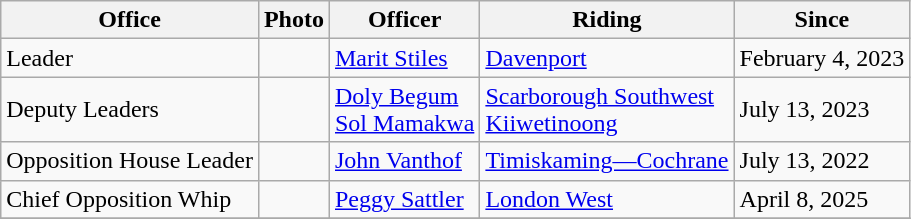<table class="wikitable">
<tr>
<th>Office</th>
<th>Photo</th>
<th>Officer</th>
<th>Riding</th>
<th>Since</th>
</tr>
<tr>
<td>Leader</td>
<td></td>
<td><a href='#'>Marit Stiles</a></td>
<td><a href='#'>Davenport</a></td>
<td>February 4, 2023</td>
</tr>
<tr>
<td>Deputy Leaders</td>
<td><br></td>
<td><a href='#'>Doly Begum</a><br><a href='#'>Sol Mamakwa</a></td>
<td><a href='#'>Scarborough Southwest</a><br><a href='#'>Kiiwetinoong</a></td>
<td>July 13, 2023</td>
</tr>
<tr>
<td>Opposition House Leader</td>
<td></td>
<td><a href='#'>John Vanthof</a></td>
<td><a href='#'>Timiskaming—Cochrane</a></td>
<td>July 13, 2022</td>
</tr>
<tr>
<td>Chief Opposition Whip</td>
<td></td>
<td><a href='#'>Peggy Sattler</a></td>
<td><a href='#'>London West</a></td>
<td>April 8, 2025</td>
</tr>
<tr>
</tr>
</table>
